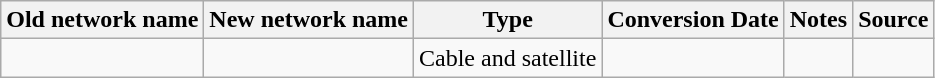<table class="wikitable">
<tr>
<th>Old network name</th>
<th>New network name</th>
<th>Type</th>
<th>Conversion Date</th>
<th>Notes</th>
<th>Source</th>
</tr>
<tr>
<td><a href='#'></a></td>
<td></td>
<td>Cable and satellite</td>
<td></td>
<td></td>
<td></td>
</tr>
</table>
